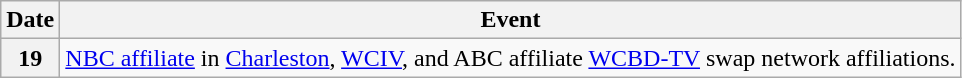<table class="wikitable">
<tr>
<th>Date</th>
<th>Event</th>
</tr>
<tr>
<th>19</th>
<td><a href='#'>NBC affiliate</a> in <a href='#'>Charleston</a>, <a href='#'>WCIV</a>, and ABC affiliate <a href='#'>WCBD-TV</a> swap network affiliations.</td>
</tr>
</table>
